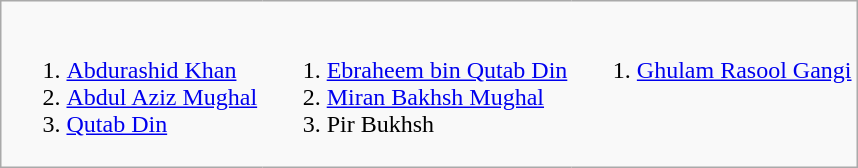<table class="wikitable" style="margin:1em auto 1em auto; page-break-inside:avoid">
<tr valign="top">
<td style="border:none;"><ol><br><li><a href='#'>Abdurashid Khan</a></li>
<li><a href='#'>Abdul Aziz Mughal</a></li>
<li><a href='#'>Qutab Din</a></li>
</ol></td>
<td style="border:none"><ol><br><li><a href='#'>Ebraheem bin Qutab Din</a></li>
<li><a href='#'>Miran Bakhsh Mughal</a></li>
<li>Pir Bukhsh</li>
</ol></td>
<td style="border:none"><ol><br><li><a href='#'>Ghulam Rasool Gangi</a></li>
</ol></td>
</tr>
</table>
